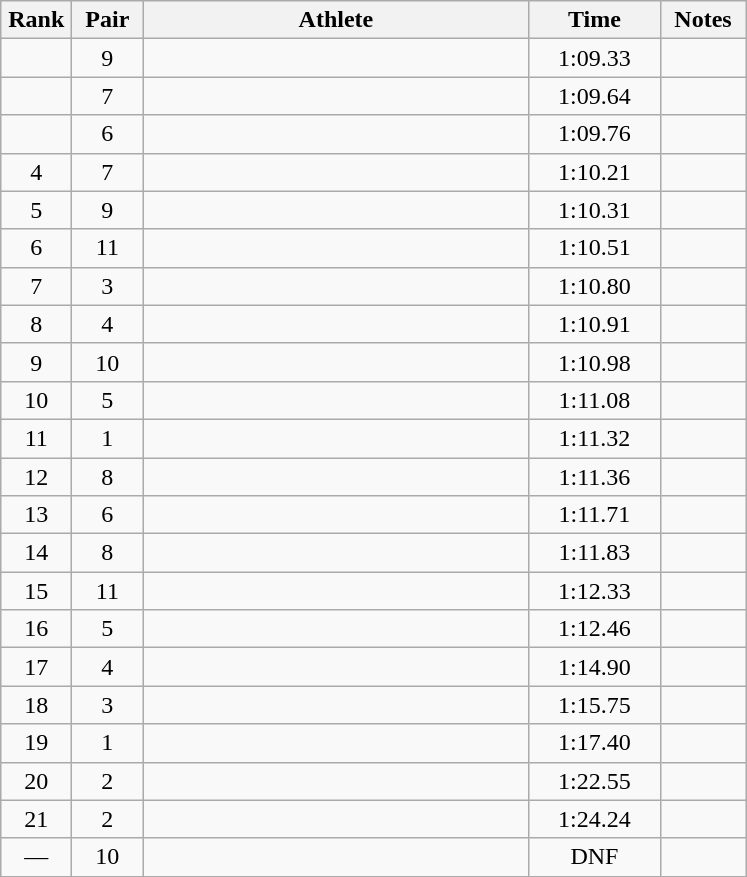<table class=wikitable style="text-align:center">
<tr>
<th width=40>Rank</th>
<th width=40>Pair</th>
<th width=250>Athlete</th>
<th width=80>Time</th>
<th width=50>Notes</th>
</tr>
<tr>
<td></td>
<td>9</td>
<td align=left></td>
<td>1:09.33</td>
<td></td>
</tr>
<tr>
<td></td>
<td>7</td>
<td align=left></td>
<td>1:09.64</td>
<td></td>
</tr>
<tr>
<td></td>
<td>6</td>
<td align=left></td>
<td>1:09.76</td>
<td></td>
</tr>
<tr>
<td>4</td>
<td>7</td>
<td align=left></td>
<td>1:10.21</td>
<td></td>
</tr>
<tr>
<td>5</td>
<td>9</td>
<td align=left></td>
<td>1:10.31</td>
<td></td>
</tr>
<tr>
<td>6</td>
<td>11</td>
<td align=left></td>
<td>1:10.51</td>
<td></td>
</tr>
<tr>
<td>7</td>
<td>3</td>
<td align=left></td>
<td>1:10.80</td>
<td></td>
</tr>
<tr>
<td>8</td>
<td>4</td>
<td align=left></td>
<td>1:10.91</td>
<td></td>
</tr>
<tr>
<td>9</td>
<td>10</td>
<td align=left></td>
<td>1:10.98</td>
<td></td>
</tr>
<tr>
<td>10</td>
<td>5</td>
<td align=left></td>
<td>1:11.08</td>
<td></td>
</tr>
<tr>
<td>11</td>
<td>1</td>
<td align=left></td>
<td>1:11.32</td>
<td></td>
</tr>
<tr>
<td>12</td>
<td>8</td>
<td align=left></td>
<td>1:11.36</td>
<td></td>
</tr>
<tr>
<td>13</td>
<td>6</td>
<td align=left></td>
<td>1:11.71</td>
<td></td>
</tr>
<tr>
<td>14</td>
<td>8</td>
<td align=left></td>
<td>1:11.83</td>
<td></td>
</tr>
<tr>
<td>15</td>
<td>11</td>
<td align=left></td>
<td>1:12.33</td>
<td></td>
</tr>
<tr>
<td>16</td>
<td>5</td>
<td align=left></td>
<td>1:12.46</td>
<td></td>
</tr>
<tr>
<td>17</td>
<td>4</td>
<td align=left></td>
<td>1:14.90</td>
<td></td>
</tr>
<tr>
<td>18</td>
<td>3</td>
<td align=left></td>
<td>1:15.75</td>
<td></td>
</tr>
<tr>
<td>19</td>
<td>1</td>
<td align=left></td>
<td>1:17.40</td>
<td></td>
</tr>
<tr>
<td>20</td>
<td>2</td>
<td align=left></td>
<td>1:22.55</td>
<td></td>
</tr>
<tr>
<td>21</td>
<td>2</td>
<td align=left></td>
<td>1:24.24</td>
<td></td>
</tr>
<tr>
<td>—</td>
<td>10</td>
<td align=left></td>
<td>DNF</td>
</tr>
</table>
